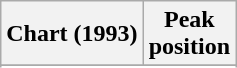<table class="wikitable sortable">
<tr>
<th align="left">Chart (1993)</th>
<th align="center">Peak<br>position</th>
</tr>
<tr>
</tr>
<tr>
</tr>
</table>
